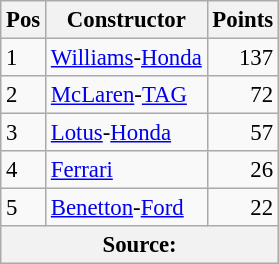<table class="wikitable" style="font-size: 95%;">
<tr>
<th>Pos</th>
<th>Constructor</th>
<th>Points</th>
</tr>
<tr>
<td>1</td>
<td> <a href='#'>Williams</a>-<a href='#'>Honda</a></td>
<td align="right">137</td>
</tr>
<tr>
<td>2</td>
<td> <a href='#'>McLaren</a>-<a href='#'>TAG</a></td>
<td align="right">72</td>
</tr>
<tr>
<td>3</td>
<td> <a href='#'>Lotus</a>-<a href='#'>Honda</a></td>
<td align="right">57</td>
</tr>
<tr>
<td>4</td>
<td> <a href='#'>Ferrari</a></td>
<td align="right">26</td>
</tr>
<tr>
<td>5</td>
<td> <a href='#'>Benetton</a>-<a href='#'>Ford</a></td>
<td align="right">22</td>
</tr>
<tr>
<th colspan=4>Source: </th>
</tr>
</table>
